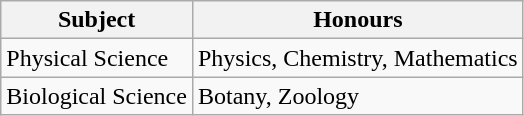<table class="wikitable">
<tr>
<th>Subject</th>
<th>Honours</th>
</tr>
<tr>
<td>Physical Science</td>
<td>Physics, Chemistry, Mathematics</td>
</tr>
<tr>
<td>Biological Science</td>
<td>Botany, Zoology</td>
</tr>
</table>
